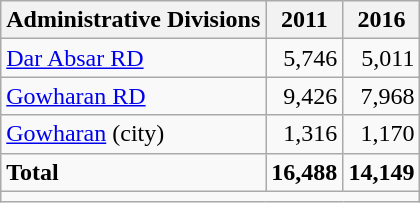<table class="wikitable">
<tr>
<th>Administrative Divisions</th>
<th>2011</th>
<th>2016</th>
</tr>
<tr>
<td><a href='#'>Dar Absar RD</a></td>
<td style="text-align: right;">5,746</td>
<td style="text-align: right;">5,011</td>
</tr>
<tr>
<td><a href='#'>Gowharan RD</a></td>
<td style="text-align: right;">9,426</td>
<td style="text-align: right;">7,968</td>
</tr>
<tr>
<td><a href='#'>Gowharan</a> (city)</td>
<td style="text-align: right;">1,316</td>
<td style="text-align: right;">1,170</td>
</tr>
<tr>
<td><strong>Total</strong></td>
<td style="text-align: right;"><strong>16,488</strong></td>
<td style="text-align: right;"><strong>14,149</strong></td>
</tr>
<tr>
<td colspan=3></td>
</tr>
</table>
